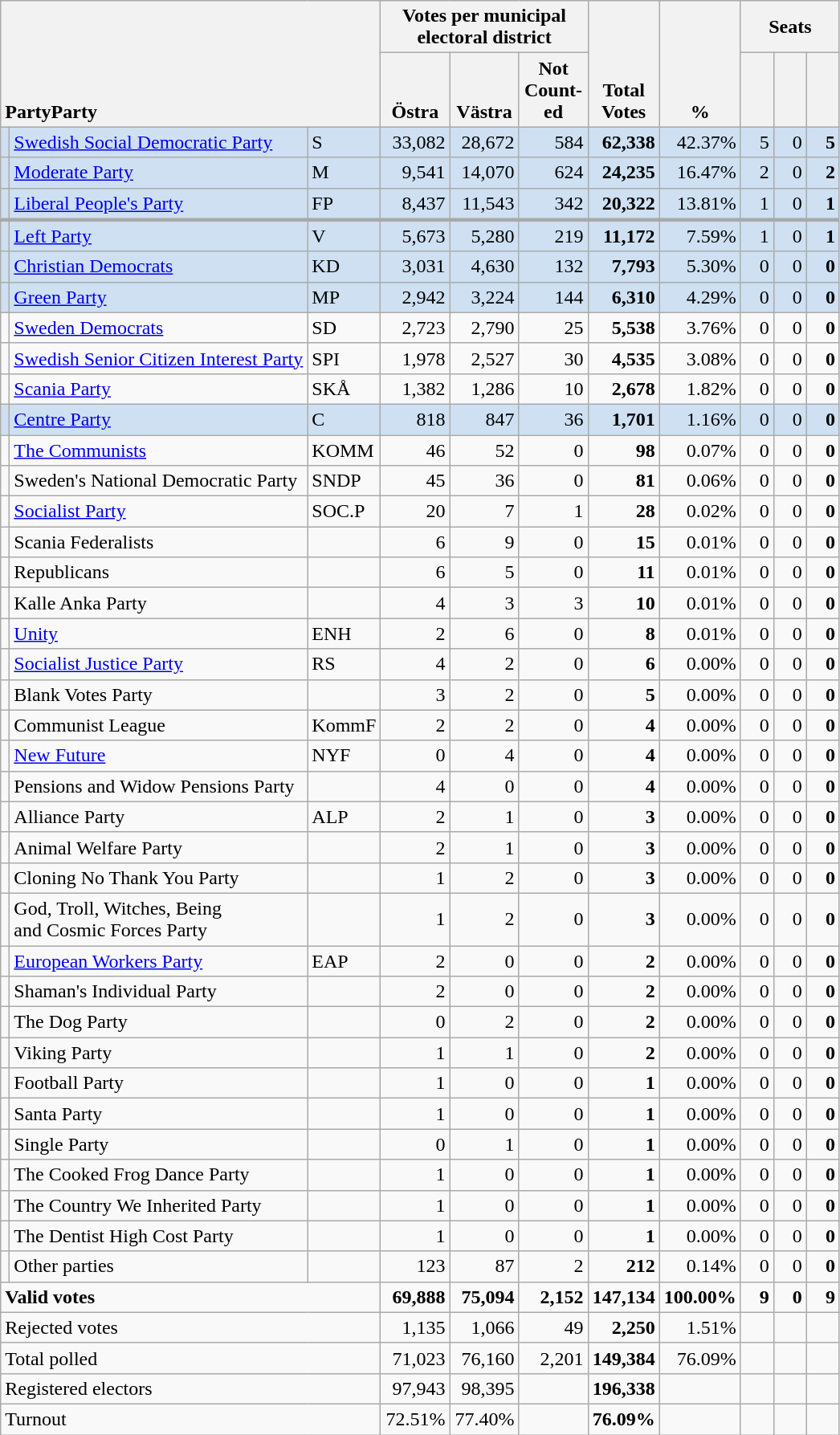<table class="wikitable" border="1" style="text-align:right;">
<tr>
<th style="text-align:left;" valign=bottom rowspan=2 colspan=3>PartyParty</th>
<th colspan=3>Votes per municipal electoral district</th>
<th align=center valign=bottom rowspan=2 width="50">Total Votes</th>
<th align=center valign=bottom rowspan=2 width="50">%</th>
<th colspan=3>Seats</th>
</tr>
<tr>
<th align=center valign=bottom width="50">Östra</th>
<th align=center valign=bottom width="50">Västra</th>
<th align=center valign=bottom width="50">Not Count- ed</th>
<th align=center valign=bottom width="20"><small></small></th>
<th align=center valign=bottom width="20"><small><a href='#'></a></small></th>
<th align=center valign=bottom width="20"><small></small></th>
</tr>
<tr style="background:#CEE0F2;">
<td></td>
<td align=left style="white-space: nowrap;"><a href='#'>Swedish Social Democratic Party</a></td>
<td align=left>S</td>
<td>33,082</td>
<td>28,672</td>
<td>584</td>
<td><strong>62,338</strong></td>
<td>42.37%</td>
<td>5</td>
<td>0</td>
<td><strong>5</strong></td>
</tr>
<tr style="background:#CEE0F2;">
<td></td>
<td align=left><a href='#'>Moderate Party</a></td>
<td align=left>M</td>
<td>9,541</td>
<td>14,070</td>
<td>624</td>
<td><strong>24,235</strong></td>
<td>16.47%</td>
<td>2</td>
<td>0</td>
<td><strong>2</strong></td>
</tr>
<tr style="background:#CEE0F2;">
<td></td>
<td align=left><a href='#'>Liberal People's Party</a></td>
<td align=left>FP</td>
<td>8,437</td>
<td>11,543</td>
<td>342</td>
<td><strong>20,322</strong></td>
<td>13.81%</td>
<td>1</td>
<td>0</td>
<td><strong>1</strong></td>
</tr>
<tr style="background:#CEE0F2; border-top:3px solid darkgray;">
<td></td>
<td align=left><a href='#'>Left Party</a></td>
<td align=left>V</td>
<td>5,673</td>
<td>5,280</td>
<td>219</td>
<td><strong>11,172</strong></td>
<td>7.59%</td>
<td>1</td>
<td>0</td>
<td><strong>1</strong></td>
</tr>
<tr style="background:#CEE0F2;">
<td></td>
<td align=left><a href='#'>Christian Democrats</a></td>
<td align=left>KD</td>
<td>3,031</td>
<td>4,630</td>
<td>132</td>
<td><strong>7,793</strong></td>
<td>5.30%</td>
<td>0</td>
<td>0</td>
<td><strong>0</strong></td>
</tr>
<tr style="background:#CEE0F2;">
<td></td>
<td align=left><a href='#'>Green Party</a></td>
<td align=left>MP</td>
<td>2,942</td>
<td>3,224</td>
<td>144</td>
<td><strong>6,310</strong></td>
<td>4.29%</td>
<td>0</td>
<td>0</td>
<td><strong>0</strong></td>
</tr>
<tr>
<td></td>
<td align=left><a href='#'>Sweden Democrats</a></td>
<td align=left>SD</td>
<td>2,723</td>
<td>2,790</td>
<td>25</td>
<td><strong>5,538</strong></td>
<td>3.76%</td>
<td>0</td>
<td>0</td>
<td><strong>0</strong></td>
</tr>
<tr>
<td></td>
<td align=left><a href='#'>Swedish Senior Citizen Interest Party</a></td>
<td align=left>SPI</td>
<td>1,978</td>
<td>2,527</td>
<td>30</td>
<td><strong>4,535</strong></td>
<td>3.08%</td>
<td>0</td>
<td>0</td>
<td><strong>0</strong></td>
</tr>
<tr>
<td></td>
<td align=left><a href='#'>Scania Party</a></td>
<td align=left>SKÅ</td>
<td>1,382</td>
<td>1,286</td>
<td>10</td>
<td><strong>2,678</strong></td>
<td>1.82%</td>
<td>0</td>
<td>0</td>
<td><strong>0</strong></td>
</tr>
<tr style="background:#CEE0F2;">
<td></td>
<td align=left><a href='#'>Centre Party</a></td>
<td align=left>C</td>
<td>818</td>
<td>847</td>
<td>36</td>
<td><strong>1,701</strong></td>
<td>1.16%</td>
<td>0</td>
<td>0</td>
<td><strong>0</strong></td>
</tr>
<tr>
<td></td>
<td align=left><a href='#'>The Communists</a></td>
<td align=left>KOMM</td>
<td>46</td>
<td>52</td>
<td>0</td>
<td><strong>98</strong></td>
<td>0.07%</td>
<td>0</td>
<td>0</td>
<td><strong>0</strong></td>
</tr>
<tr>
<td></td>
<td align=left>Sweden's National Democratic Party</td>
<td align=left>SNDP</td>
<td>45</td>
<td>36</td>
<td>0</td>
<td><strong>81</strong></td>
<td>0.06%</td>
<td>0</td>
<td>0</td>
<td><strong>0</strong></td>
</tr>
<tr>
<td></td>
<td align=left><a href='#'>Socialist Party</a></td>
<td align=left>SOC.P</td>
<td>20</td>
<td>7</td>
<td>1</td>
<td><strong>28</strong></td>
<td>0.02%</td>
<td>0</td>
<td>0</td>
<td><strong>0</strong></td>
</tr>
<tr>
<td></td>
<td align=left>Scania Federalists</td>
<td></td>
<td>6</td>
<td>9</td>
<td>0</td>
<td><strong>15</strong></td>
<td>0.01%</td>
<td>0</td>
<td>0</td>
<td><strong>0</strong></td>
</tr>
<tr>
<td></td>
<td align=left>Republicans</td>
<td></td>
<td>6</td>
<td>5</td>
<td>0</td>
<td><strong>11</strong></td>
<td>0.01%</td>
<td>0</td>
<td>0</td>
<td><strong>0</strong></td>
</tr>
<tr>
<td></td>
<td align=left>Kalle Anka Party</td>
<td></td>
<td>4</td>
<td>3</td>
<td>3</td>
<td><strong>10</strong></td>
<td>0.01%</td>
<td>0</td>
<td>0</td>
<td><strong>0</strong></td>
</tr>
<tr>
<td></td>
<td align=left><a href='#'>Unity</a></td>
<td align=left>ENH</td>
<td>2</td>
<td>6</td>
<td>0</td>
<td><strong>8</strong></td>
<td>0.01%</td>
<td>0</td>
<td>0</td>
<td><strong>0</strong></td>
</tr>
<tr>
<td></td>
<td align=left><a href='#'>Socialist Justice Party</a></td>
<td align=left>RS</td>
<td>4</td>
<td>2</td>
<td>0</td>
<td><strong>6</strong></td>
<td>0.00%</td>
<td>0</td>
<td>0</td>
<td><strong>0</strong></td>
</tr>
<tr>
<td></td>
<td align=left>Blank Votes Party</td>
<td></td>
<td>3</td>
<td>2</td>
<td>0</td>
<td><strong>5</strong></td>
<td>0.00%</td>
<td>0</td>
<td>0</td>
<td><strong>0</strong></td>
</tr>
<tr>
<td></td>
<td align=left>Communist League</td>
<td align=left>KommF</td>
<td>2</td>
<td>2</td>
<td>0</td>
<td><strong>4</strong></td>
<td>0.00%</td>
<td>0</td>
<td>0</td>
<td><strong>0</strong></td>
</tr>
<tr>
<td></td>
<td align=left><a href='#'>New Future</a></td>
<td align=left>NYF</td>
<td>0</td>
<td>4</td>
<td>0</td>
<td><strong>4</strong></td>
<td>0.00%</td>
<td>0</td>
<td>0</td>
<td><strong>0</strong></td>
</tr>
<tr>
<td></td>
<td align=left>Pensions and Widow Pensions Party</td>
<td></td>
<td>4</td>
<td>0</td>
<td>0</td>
<td><strong>4</strong></td>
<td>0.00%</td>
<td>0</td>
<td>0</td>
<td><strong>0</strong></td>
</tr>
<tr>
<td></td>
<td align=left>Alliance Party</td>
<td align=left>ALP</td>
<td>2</td>
<td>1</td>
<td>0</td>
<td><strong>3</strong></td>
<td>0.00%</td>
<td>0</td>
<td>0</td>
<td><strong>0</strong></td>
</tr>
<tr>
<td></td>
<td align=left>Animal Welfare Party</td>
<td></td>
<td>2</td>
<td>1</td>
<td>0</td>
<td><strong>3</strong></td>
<td>0.00%</td>
<td>0</td>
<td>0</td>
<td><strong>0</strong></td>
</tr>
<tr>
<td></td>
<td align=left>Cloning No Thank You Party</td>
<td></td>
<td>1</td>
<td>2</td>
<td>0</td>
<td><strong>3</strong></td>
<td>0.00%</td>
<td>0</td>
<td>0</td>
<td><strong>0</strong></td>
</tr>
<tr>
<td></td>
<td align=left>God, Troll, Witches, Being<br>and Cosmic Forces Party</td>
<td></td>
<td>1</td>
<td>2</td>
<td>0</td>
<td><strong>3</strong></td>
<td>0.00%</td>
<td>0</td>
<td>0</td>
<td><strong>0</strong></td>
</tr>
<tr>
<td></td>
<td align=left><a href='#'>European Workers Party</a></td>
<td align=left>EAP</td>
<td>2</td>
<td>0</td>
<td>0</td>
<td><strong>2</strong></td>
<td>0.00%</td>
<td>0</td>
<td>0</td>
<td><strong>0</strong></td>
</tr>
<tr>
<td></td>
<td align=left>Shaman's Individual Party</td>
<td></td>
<td>2</td>
<td>0</td>
<td>0</td>
<td><strong>2</strong></td>
<td>0.00%</td>
<td>0</td>
<td>0</td>
<td><strong>0</strong></td>
</tr>
<tr>
<td></td>
<td align=left>The Dog Party</td>
<td></td>
<td>0</td>
<td>2</td>
<td>0</td>
<td><strong>2</strong></td>
<td>0.00%</td>
<td>0</td>
<td>0</td>
<td><strong>0</strong></td>
</tr>
<tr>
<td></td>
<td align=left>Viking Party</td>
<td></td>
<td>1</td>
<td>1</td>
<td>0</td>
<td><strong>2</strong></td>
<td>0.00%</td>
<td>0</td>
<td>0</td>
<td><strong>0</strong></td>
</tr>
<tr>
<td></td>
<td align=left>Football Party</td>
<td></td>
<td>1</td>
<td>0</td>
<td>0</td>
<td><strong>1</strong></td>
<td>0.00%</td>
<td>0</td>
<td>0</td>
<td><strong>0</strong></td>
</tr>
<tr>
<td></td>
<td align=left>Santa Party</td>
<td></td>
<td>1</td>
<td>0</td>
<td>0</td>
<td><strong>1</strong></td>
<td>0.00%</td>
<td>0</td>
<td>0</td>
<td><strong>0</strong></td>
</tr>
<tr>
<td></td>
<td align=left>Single Party</td>
<td></td>
<td>0</td>
<td>1</td>
<td>0</td>
<td><strong>1</strong></td>
<td>0.00%</td>
<td>0</td>
<td>0</td>
<td><strong>0</strong></td>
</tr>
<tr>
<td></td>
<td align=left>The Cooked Frog Dance Party</td>
<td></td>
<td>1</td>
<td>0</td>
<td>0</td>
<td><strong>1</strong></td>
<td>0.00%</td>
<td>0</td>
<td>0</td>
<td><strong>0</strong></td>
</tr>
<tr>
<td></td>
<td align=left>The Country We Inherited Party</td>
<td></td>
<td>1</td>
<td>0</td>
<td>0</td>
<td><strong>1</strong></td>
<td>0.00%</td>
<td>0</td>
<td>0</td>
<td><strong>0</strong></td>
</tr>
<tr>
<td></td>
<td align=left>The Dentist High Cost Party</td>
<td></td>
<td>1</td>
<td>0</td>
<td>0</td>
<td><strong>1</strong></td>
<td>0.00%</td>
<td>0</td>
<td>0</td>
<td><strong>0</strong></td>
</tr>
<tr>
<td></td>
<td align=left>Other parties</td>
<td></td>
<td>123</td>
<td>87</td>
<td>2</td>
<td><strong>212</strong></td>
<td>0.14%</td>
<td>0</td>
<td>0</td>
<td><strong>0</strong></td>
</tr>
<tr style="font-weight:bold">
<td align=left colspan=3>Valid votes</td>
<td>69,888</td>
<td>75,094</td>
<td>2,152</td>
<td>147,134</td>
<td>100.00%</td>
<td>9</td>
<td>0</td>
<td>9</td>
</tr>
<tr>
<td align=left colspan=3>Rejected votes</td>
<td>1,135</td>
<td>1,066</td>
<td>49</td>
<td><strong>2,250</strong></td>
<td>1.51%</td>
<td></td>
<td></td>
<td></td>
</tr>
<tr>
<td align=left colspan=3>Total polled</td>
<td>71,023</td>
<td>76,160</td>
<td>2,201</td>
<td><strong>149,384</strong></td>
<td>76.09%</td>
<td></td>
<td></td>
<td></td>
</tr>
<tr>
<td align=left colspan=3>Registered electors</td>
<td>97,943</td>
<td>98,395</td>
<td></td>
<td><strong>196,338</strong></td>
<td></td>
<td></td>
<td></td>
<td></td>
</tr>
<tr>
<td align=left colspan=3>Turnout</td>
<td>72.51%</td>
<td>77.40%</td>
<td></td>
<td><strong>76.09%</strong></td>
<td></td>
<td></td>
<td></td>
<td></td>
</tr>
</table>
